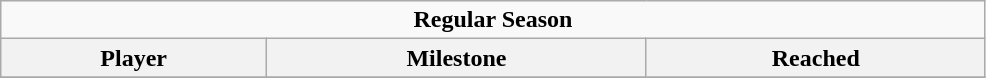<table class="wikitable" width="52%">
<tr>
<td colspan="10" align="center"><strong>Regular Season</strong></td>
</tr>
<tr>
<th>Player</th>
<th>Milestone</th>
<th>Reached</th>
</tr>
<tr>
</tr>
</table>
